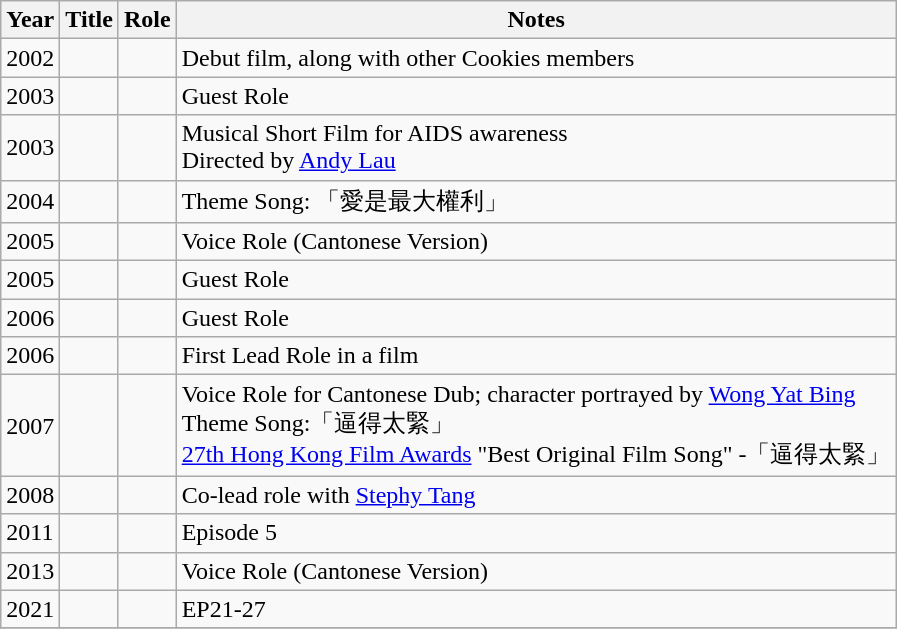<table class="wikitable sortable">
<tr>
<th>Year</th>
<th>Title</th>
<th>Role</th>
<th class = "unsortable">Notes</th>
</tr>
<tr>
<td>2002</td>
<td></td>
<td></td>
<td>Debut film, along with other Cookies members</td>
</tr>
<tr>
<td>2003</td>
<td></td>
<td></td>
<td>Guest Role</td>
</tr>
<tr>
<td>2003</td>
<td></td>
<td></td>
<td>Musical Short Film for AIDS awareness<br>Directed by <a href='#'>Andy Lau</a><br></td>
</tr>
<tr>
<td>2004</td>
<td></td>
<td></td>
<td>Theme Song: 「愛是最大權利」</td>
</tr>
<tr>
<td>2005</td>
<td></td>
<td></td>
<td>Voice Role (Cantonese Version)</td>
</tr>
<tr>
<td>2005</td>
<td></td>
<td></td>
<td>Guest Role</td>
</tr>
<tr>
<td>2006</td>
<td></td>
<td></td>
<td>Guest Role</td>
</tr>
<tr>
<td>2006</td>
<td></td>
<td></td>
<td>First Lead Role in a film</td>
</tr>
<tr>
<td>2007</td>
<td></td>
<td></td>
<td>Voice Role for Cantonese Dub; character portrayed by <a href='#'>Wong Yat Bing</a><br>Theme Song:「逼得太緊」 <br><a href='#'>27th Hong Kong Film Awards</a> "Best Original Film Song" -「逼得太緊」</td>
</tr>
<tr>
<td>2008</td>
<td></td>
<td></td>
<td>Co-lead role with <a href='#'>Stephy Tang</a></td>
</tr>
<tr>
<td>2011</td>
<td></td>
<td></td>
<td>Episode 5</td>
</tr>
<tr>
<td>2013</td>
<td></td>
<td></td>
<td>Voice Role (Cantonese Version)</td>
</tr>
<tr>
<td>2021</td>
<td></td>
<td></td>
<td>EP21-27</td>
</tr>
<tr>
</tr>
</table>
